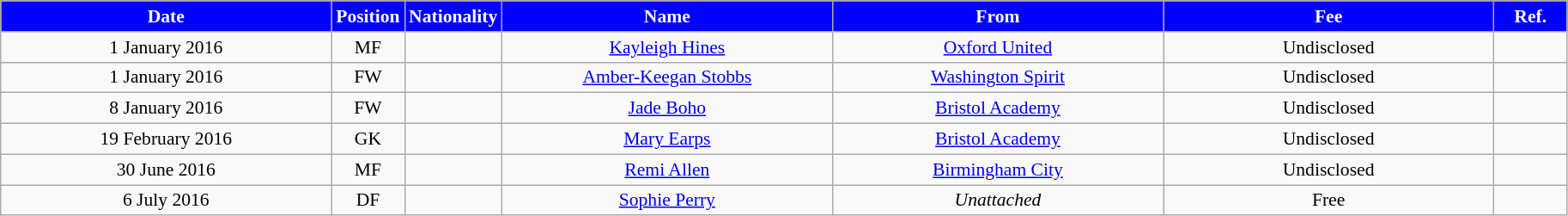<table class="wikitable" style="text-align:center; font-size:90%; ">
<tr>
<th style="background:#00f; color:white; width:250px;">Date</th>
<th style="background:#00f; color:white; width:50px;">Position</th>
<th style="background:#00f; color:white; width:50px;">Nationality</th>
<th style="background:#00f; color:white; width:250px;">Name</th>
<th style="background:#00f; color:white; width:250px;">From</th>
<th style="background:#00f; color:white; width:250px;">Fee</th>
<th style="background:#00f; color:white; width:50px;">Ref.</th>
</tr>
<tr>
<td>1 January 2016</td>
<td>MF</td>
<td></td>
<td><a href='#'>Kayleigh Hines</a></td>
<td><a href='#'>Oxford United</a></td>
<td>Undisclosed</td>
<td></td>
</tr>
<tr>
<td>1 January 2016</td>
<td>FW</td>
<td></td>
<td><a href='#'>Amber-Keegan Stobbs</a></td>
<td><a href='#'>Washington Spirit</a></td>
<td>Undisclosed</td>
<td></td>
</tr>
<tr>
<td>8 January 2016</td>
<td>FW</td>
<td></td>
<td><a href='#'>Jade Boho</a></td>
<td><a href='#'>Bristol Academy</a></td>
<td>Undisclosed</td>
<td></td>
</tr>
<tr>
<td>19 February 2016</td>
<td>GK</td>
<td></td>
<td><a href='#'>Mary Earps</a></td>
<td><a href='#'>Bristol Academy</a></td>
<td>Undisclosed</td>
<td></td>
</tr>
<tr>
<td>30 June 2016</td>
<td>MF</td>
<td></td>
<td><a href='#'>Remi Allen</a></td>
<td><a href='#'>Birmingham City</a></td>
<td>Undisclosed</td>
<td></td>
</tr>
<tr>
<td>6 July 2016</td>
<td>DF</td>
<td></td>
<td><a href='#'>Sophie Perry</a></td>
<td><em>Unattached</em></td>
<td>Free</td>
<td></td>
</tr>
</table>
